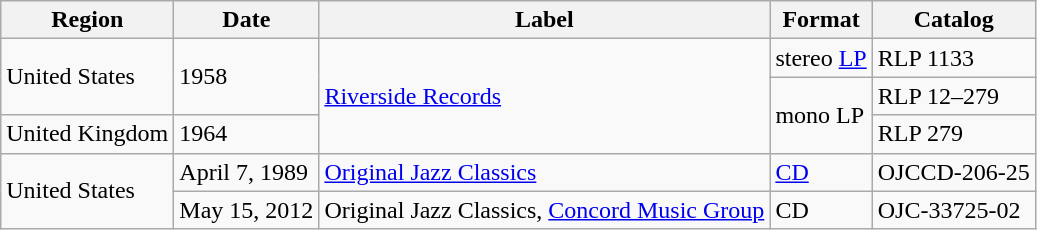<table class="wikitable sortable plainrowheaders">
<tr>
<th>Region</th>
<th>Date</th>
<th>Label</th>
<th>Format</th>
<th>Catalog</th>
</tr>
<tr>
<td rowspan="2">United States</td>
<td rowspan="2">1958</td>
<td rowspan="3"><a href='#'>Riverside Records</a></td>
<td>stereo <a href='#'>LP</a></td>
<td>RLP 1133</td>
</tr>
<tr>
<td rowspan="2">mono LP</td>
<td>RLP 12–279</td>
</tr>
<tr>
<td>United Kingdom</td>
<td>1964</td>
<td>RLP 279</td>
</tr>
<tr>
<td rowspan="2">United States</td>
<td>April 7, 1989</td>
<td><a href='#'>Original Jazz Classics</a></td>
<td><a href='#'>CD</a></td>
<td>OJCCD-206-25</td>
</tr>
<tr>
<td>May 15, 2012</td>
<td>Original Jazz Classics, <a href='#'>Concord Music Group</a></td>
<td>CD</td>
<td>OJC-33725-02</td>
</tr>
</table>
